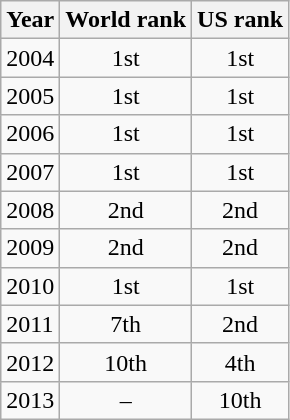<table class=wikitable>
<tr>
<th>Year</th>
<th>World rank</th>
<th>US rank</th>
</tr>
<tr>
<td>2004</td>
<td align="center">1st</td>
<td align="center">1st</td>
</tr>
<tr>
<td>2005</td>
<td align="center">1st</td>
<td align="center">1st</td>
</tr>
<tr>
<td>2006</td>
<td align="center">1st</td>
<td align="center">1st</td>
</tr>
<tr>
<td>2007</td>
<td align="center">1st</td>
<td align="center">1st</td>
</tr>
<tr>
<td>2008</td>
<td align="center">2nd</td>
<td align="center">2nd</td>
</tr>
<tr>
<td>2009</td>
<td align="center">2nd</td>
<td align="center">2nd</td>
</tr>
<tr>
<td>2010</td>
<td align="center">1st</td>
<td align="center">1st</td>
</tr>
<tr>
<td>2011</td>
<td align="center">7th</td>
<td align="center">2nd</td>
</tr>
<tr>
<td>2012</td>
<td align="center">10th</td>
<td align="center">4th</td>
</tr>
<tr>
<td>2013</td>
<td align="center">–</td>
<td align="center">10th</td>
</tr>
</table>
